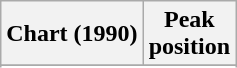<table class="wikitable sortable plainrowheaders" style="text-align:center">
<tr>
<th scope="col">Chart (1990)</th>
<th scope="col">Peak<br>position</th>
</tr>
<tr>
</tr>
<tr>
</tr>
</table>
